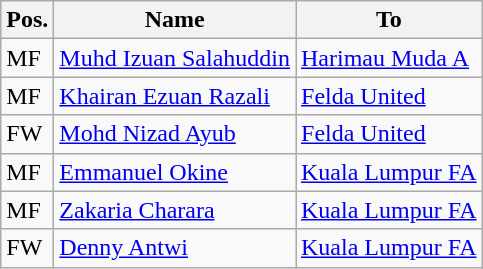<table class="wikitable">
<tr>
<th>Pos.</th>
<th>Name</th>
<th>To</th>
</tr>
<tr>
<td>MF</td>
<td>  <a href='#'>Muhd Izuan Salahuddin</a></td>
<td> <a href='#'>Harimau Muda A</a></td>
</tr>
<tr>
<td>MF</td>
<td>  <a href='#'>Khairan Ezuan Razali</a></td>
<td> <a href='#'>Felda United</a></td>
</tr>
<tr>
<td>FW</td>
<td>  <a href='#'>Mohd Nizad Ayub</a></td>
<td> <a href='#'>Felda United</a></td>
</tr>
<tr>
<td>MF</td>
<td> <a href='#'>Emmanuel Okine</a></td>
<td> <a href='#'>Kuala Lumpur FA</a></td>
</tr>
<tr>
<td>MF</td>
<td> <a href='#'>Zakaria Charara</a></td>
<td> <a href='#'>Kuala Lumpur FA</a></td>
</tr>
<tr>
<td>FW</td>
<td> <a href='#'>Denny Antwi</a></td>
<td> <a href='#'>Kuala Lumpur FA</a></td>
</tr>
</table>
